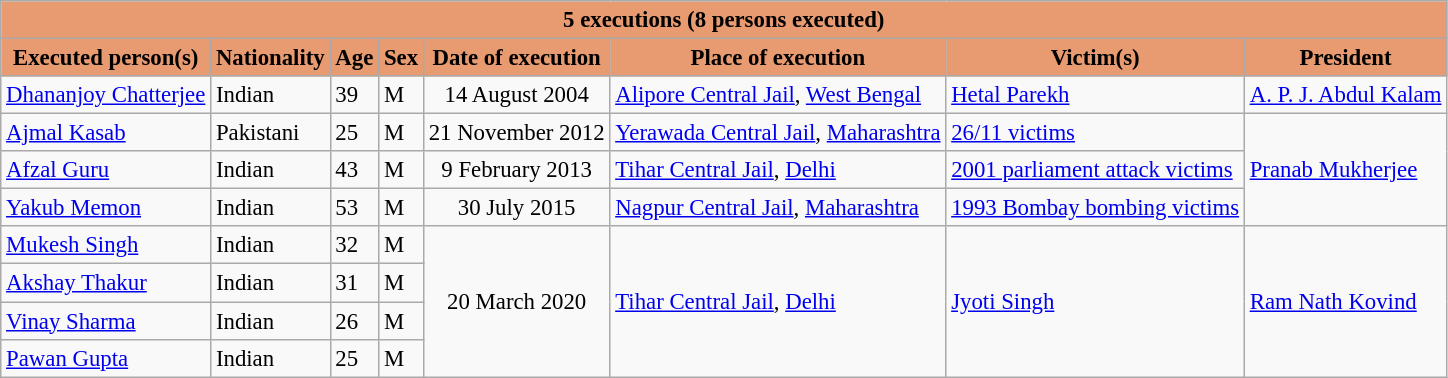<table class="wikitable" style="font-size:95%; ">
<tr>
<th colspan="8" style="background-color:#e89a70">5 executions (8 persons executed)</th>
</tr>
<tr>
<th style="background-color:#e89a70">Executed person(s)</th>
<th style="background-color:#e89a70">Nationality</th>
<th style="background-color:#e89a70">Age</th>
<th style="background-color:#e89a70">Sex</th>
<th style="background-color:#e89a70">Date of execution</th>
<th style="background-color:#e89a70">Place of execution</th>
<th style="background-color:#e89a70">Victim(s)</th>
<th style="background-color:#e89a70">President</th>
</tr>
<tr>
<td><a href='#'>Dhananjoy Chatterjee</a></td>
<td>Indian</td>
<td>39</td>
<td>M</td>
<td align=center>14 August 2004</td>
<td><a href='#'>Alipore Central Jail</a>, <a href='#'>West Bengal</a></td>
<td><a href='#'>Hetal Parekh</a></td>
<td><a href='#'>A. P. J. Abdul Kalam</a></td>
</tr>
<tr>
<td><a href='#'>Ajmal Kasab</a></td>
<td>Pakistani</td>
<td>25</td>
<td>M</td>
<td align=center>21 November 2012</td>
<td><a href='#'>Yerawada Central Jail</a>, <a href='#'>Maharashtra</a></td>
<td><a href='#'>26/11 victims</a></td>
<td rowspan="3"><a href='#'>Pranab Mukherjee</a></td>
</tr>
<tr>
<td><a href='#'>Afzal Guru</a></td>
<td>Indian</td>
<td>43</td>
<td>M</td>
<td align=center>9 February 2013</td>
<td><a href='#'>Tihar Central Jail</a>, <a href='#'>Delhi</a></td>
<td><a href='#'>2001 parliament attack victims</a></td>
</tr>
<tr>
<td><a href='#'>Yakub Memon</a></td>
<td>Indian</td>
<td>53</td>
<td>M</td>
<td align=center>30 July 2015</td>
<td><a href='#'>Nagpur Central Jail</a>, <a href='#'>Maharashtra</a></td>
<td><a href='#'>1993 Bombay bombing victims</a></td>
</tr>
<tr>
<td><a href='#'>Mukesh Singh</a></td>
<td>Indian</td>
<td>32</td>
<td>M</td>
<td align=center rowspan=4>20 March 2020</td>
<td rowspan=4><a href='#'>Tihar Central Jail</a>, <a href='#'>Delhi</a></td>
<td rowspan=4><a href='#'>Jyoti Singh</a></td>
<td rowspan=4><a href='#'>Ram Nath Kovind</a></td>
</tr>
<tr>
<td><a href='#'>Akshay Thakur</a></td>
<td>Indian</td>
<td>31</td>
<td>M</td>
</tr>
<tr>
<td><a href='#'>Vinay Sharma</a></td>
<td>Indian</td>
<td>26</td>
<td>M</td>
</tr>
<tr>
<td><a href='#'>Pawan Gupta</a></td>
<td>Indian</td>
<td>25</td>
<td>M</td>
</tr>
</table>
